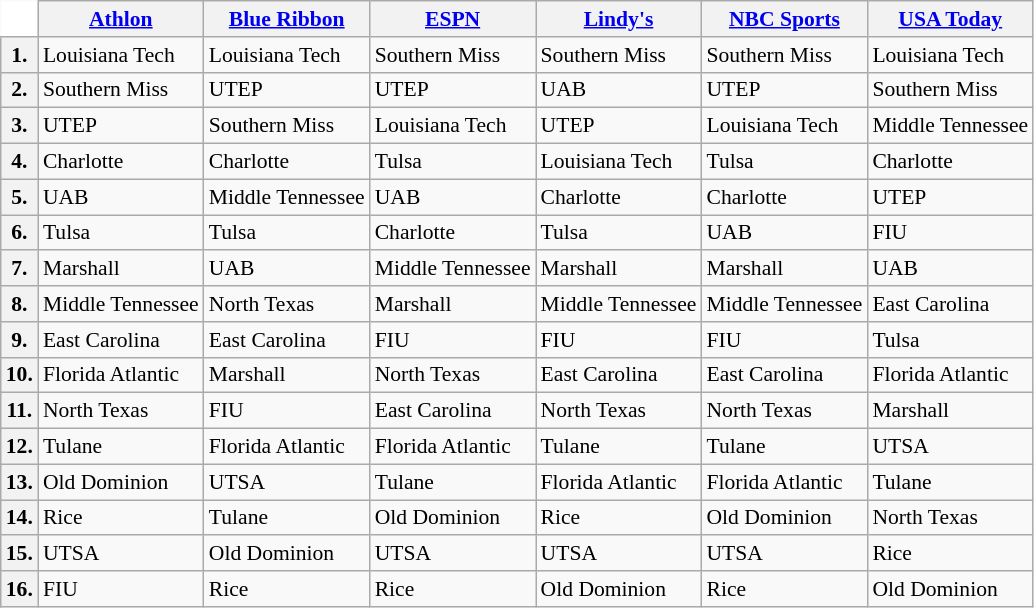<table class="wikitable" style="white-space:nowrap; font-size:90%;">
<tr>
<td ! style="background:white; border-top-style:hidden; border-left-style:hidden;"></td>
<th><a href='#'>Athlon</a></th>
<th><a href='#'>Blue Ribbon</a></th>
<th><a href='#'>ESPN</a></th>
<th><a href='#'>Lindy's</a></th>
<th><a href='#'>NBC Sports</a></th>
<th><a href='#'>USA Today</a></th>
</tr>
<tr>
<th>1.</th>
<td>Louisiana Tech</td>
<td>Louisiana Tech</td>
<td>Southern Miss</td>
<td>Southern Miss</td>
<td>Southern Miss</td>
<td>Louisiana Tech</td>
</tr>
<tr>
<th>2.</th>
<td>Southern Miss</td>
<td>UTEP</td>
<td>UTEP</td>
<td>UAB</td>
<td>UTEP</td>
<td>Southern Miss</td>
</tr>
<tr>
<th>3.</th>
<td>UTEP</td>
<td>Southern Miss</td>
<td>Louisiana Tech</td>
<td>UTEP</td>
<td>Louisiana Tech</td>
<td>Middle Tennessee</td>
</tr>
<tr>
<th>4.</th>
<td>Charlotte</td>
<td>Charlotte</td>
<td>Tulsa</td>
<td>Louisiana Tech</td>
<td>Tulsa</td>
<td>Charlotte</td>
</tr>
<tr>
<th>5.</th>
<td>UAB</td>
<td>Middle Tennessee</td>
<td>UAB</td>
<td>Charlotte</td>
<td>Charlotte</td>
<td>UTEP</td>
</tr>
<tr>
<th>6.</th>
<td>Tulsa</td>
<td>Tulsa</td>
<td>Charlotte</td>
<td>Tulsa</td>
<td>UAB</td>
<td>FIU</td>
</tr>
<tr>
<th>7.</th>
<td>Marshall</td>
<td>UAB</td>
<td>Middle Tennessee</td>
<td>Marshall</td>
<td>Marshall</td>
<td>UAB</td>
</tr>
<tr>
<th>8.</th>
<td>Middle Tennessee</td>
<td>North Texas</td>
<td>Marshall</td>
<td>Middle Tennessee</td>
<td>Middle Tennessee</td>
<td>East Carolina</td>
</tr>
<tr>
<th>9.</th>
<td>East Carolina</td>
<td>East Carolina</td>
<td>FIU</td>
<td>FIU</td>
<td>FIU</td>
<td>Tulsa</td>
</tr>
<tr>
<th>10.</th>
<td>Florida Atlantic</td>
<td>Marshall</td>
<td>North Texas</td>
<td>East Carolina</td>
<td>East Carolina</td>
<td>Florida Atlantic</td>
</tr>
<tr>
<th>11.</th>
<td>North Texas</td>
<td>FIU</td>
<td>East Carolina</td>
<td>North Texas</td>
<td>North Texas</td>
<td>Marshall</td>
</tr>
<tr>
<th>12.</th>
<td>Tulane</td>
<td>Florida Atlantic</td>
<td>Florida Atlantic</td>
<td>Tulane</td>
<td>Tulane</td>
<td>UTSA</td>
</tr>
<tr>
<th>13.</th>
<td>Old Dominion</td>
<td>UTSA</td>
<td>Tulane</td>
<td>Florida Atlantic</td>
<td>Florida Atlantic</td>
<td>Tulane</td>
</tr>
<tr>
<th>14.</th>
<td>Rice</td>
<td>Tulane</td>
<td>Old Dominion</td>
<td>Rice</td>
<td>Old Dominion</td>
<td>North Texas</td>
</tr>
<tr>
<th>15.</th>
<td>UTSA</td>
<td>Old Dominion</td>
<td>UTSA</td>
<td>UTSA</td>
<td>UTSA</td>
<td>Rice</td>
</tr>
<tr>
<th>16.</th>
<td>FIU</td>
<td>Rice</td>
<td>Rice</td>
<td>Old Dominion</td>
<td>Rice</td>
<td>Old Dominion</td>
</tr>
</table>
